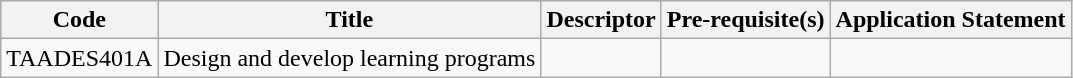<table class="wikitable">
<tr>
<th>Code</th>
<th>Title</th>
<th>Descriptor</th>
<th>Pre-requisite(s)</th>
<th>Application Statement</th>
</tr>
<tr>
<td>TAADES401A</td>
<td>Design and develop learning programs</td>
<td></td>
<td></td>
<td></td>
</tr>
</table>
